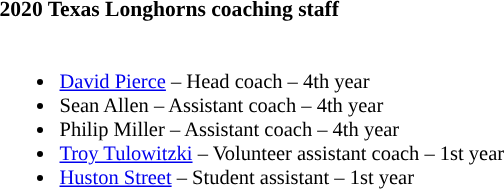<table class="toccolours" style="border-collapse:collapse; font-size:90%;">
<tr>
<td colspan="1"><strong>2020 Texas Longhorns coaching staff</strong></td>
</tr>
<tr>
<td style="text-align: left; font-size: 95%;" valign="top"><br><ul><li><a href='#'>David Pierce</a> – Head coach – 4th year</li><li>Sean Allen – Assistant coach – 4th year</li><li>Philip Miller – Assistant coach – 4th year</li><li><a href='#'>Troy Tulowitzki</a> – Volunteer assistant coach – 1st year</li><li><a href='#'>Huston Street</a> – Student assistant – 1st year</li></ul></td>
</tr>
</table>
